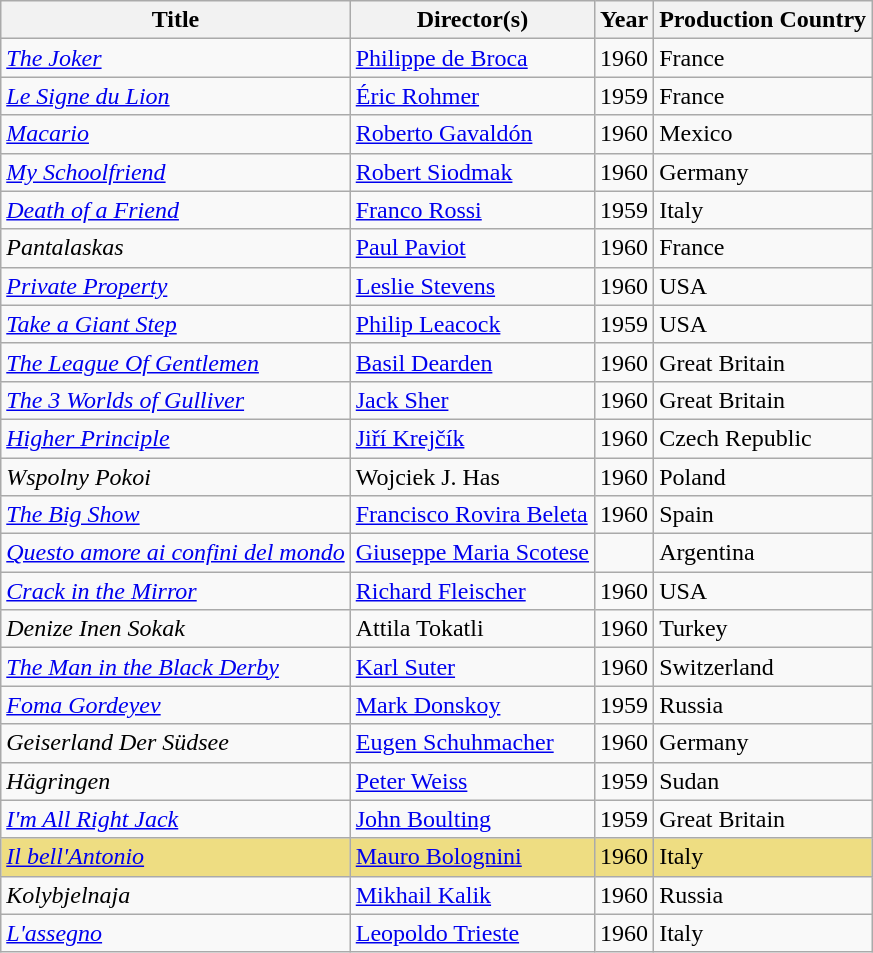<table class="wikitable sortable">
<tr>
<th>Title</th>
<th>Director(s)</th>
<th>Year</th>
<th>Production Country</th>
</tr>
<tr>
<td><em><a href='#'>The Joker</a></em></td>
<td><a href='#'>Philippe de Broca</a></td>
<td>1960</td>
<td>France</td>
</tr>
<tr>
<td><em><a href='#'>Le Signe du Lion</a></em></td>
<td><a href='#'>Éric Rohmer</a></td>
<td>1959</td>
<td>France</td>
</tr>
<tr>
<td><em><a href='#'>Macario</a></em></td>
<td><a href='#'>Roberto Gavaldón</a></td>
<td>1960</td>
<td>Mexico</td>
</tr>
<tr>
<td><em><a href='#'>My Schoolfriend</a></em></td>
<td><a href='#'>Robert Siodmak</a></td>
<td>1960</td>
<td>Germany</td>
</tr>
<tr>
<td><em><a href='#'>Death of a Friend</a></em></td>
<td><a href='#'>Franco Rossi</a></td>
<td>1959</td>
<td>Italy</td>
</tr>
<tr>
<td><em>Pantalaskas</em></td>
<td><a href='#'>Paul Paviot</a></td>
<td>1960</td>
<td>France</td>
</tr>
<tr>
<td><em><a href='#'>Private Property</a></em></td>
<td><a href='#'>Leslie Stevens</a></td>
<td>1960</td>
<td>USA</td>
</tr>
<tr>
<td><em><a href='#'>Take a Giant Step</a></em></td>
<td><a href='#'>Philip Leacock</a></td>
<td>1959</td>
<td>USA</td>
</tr>
<tr>
<td><em><a href='#'>The League Of Gentlemen</a></em></td>
<td><a href='#'>Basil Dearden</a></td>
<td>1960</td>
<td>Great Britain</td>
</tr>
<tr>
<td><em><a href='#'>The 3 Worlds of Gulliver</a></em></td>
<td><a href='#'>Jack Sher</a></td>
<td>1960</td>
<td>Great Britain</td>
</tr>
<tr>
<td><em><a href='#'>Higher Principle</a></em></td>
<td><a href='#'>Jiří Krejčík</a></td>
<td>1960</td>
<td>Czech Republic</td>
</tr>
<tr>
<td><em>Wspolny Pokoi</em></td>
<td>Wojciek J. Has</td>
<td>1960</td>
<td>Poland</td>
</tr>
<tr>
<td><em><a href='#'>The Big Show</a></em></td>
<td><a href='#'>Francisco Rovira Beleta</a></td>
<td>1960</td>
<td>Spain</td>
</tr>
<tr>
<td><em><a href='#'>Questo amore ai confini del mondo</a></em></td>
<td><a href='#'>Giuseppe Maria Scotese</a></td>
<td></td>
<td>Argentina</td>
</tr>
<tr>
<td><em><a href='#'>Crack in the Mirror</a></em></td>
<td><a href='#'>Richard Fleischer</a></td>
<td>1960</td>
<td>USA</td>
</tr>
<tr>
<td><em>Denize Inen Sokak</em></td>
<td>Attila Tokatli</td>
<td>1960</td>
<td>Turkey</td>
</tr>
<tr>
<td><em><a href='#'>The Man in the Black Derby</a></em></td>
<td><a href='#'>Karl Suter</a></td>
<td>1960</td>
<td>Switzerland</td>
</tr>
<tr>
<td><em><a href='#'>Foma Gordeyev</a></em></td>
<td><a href='#'>Mark Donskoy</a></td>
<td>1959</td>
<td>Russia</td>
</tr>
<tr>
<td><em>Geiserland Der Südsee</em></td>
<td><a href='#'>Eugen Schuhmacher</a></td>
<td>1960</td>
<td>Germany</td>
</tr>
<tr>
<td><em>Hägringen</em></td>
<td><a href='#'>Peter Weiss</a></td>
<td>1959</td>
<td>Sudan</td>
</tr>
<tr>
<td><em><a href='#'>I'm All Right Jack</a></em></td>
<td><a href='#'>John Boulting</a></td>
<td>1959</td>
<td>Great Britain</td>
</tr>
<tr style="background:#eedd82">
<td><em><a href='#'>Il bell'Antonio</a></em></td>
<td><a href='#'>Mauro Bolognini</a></td>
<td>1960</td>
<td>Italy</td>
</tr>
<tr>
<td><em>Kolybjelnaja</em></td>
<td><a href='#'>Mikhail Kalik</a></td>
<td>1960</td>
<td>Russia</td>
</tr>
<tr>
<td><em><a href='#'>L'assegno</a></em></td>
<td><a href='#'>Leopoldo Trieste</a></td>
<td>1960</td>
<td>Italy</td>
</tr>
</table>
